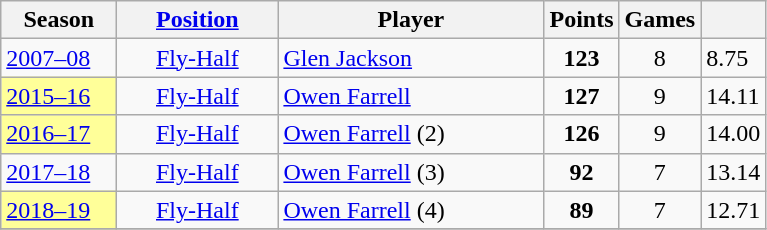<table class="wikitable sticky-header">
<tr>
<th width=70>Season</th>
<th width=100><a href='#'>Position</a></th>
<th width=170>Player</th>
<th>Points</th>
<th>Games</th>
<th></th>
</tr>
<tr>
<td><a href='#'>2007–08</a></td>
<td align=center><a href='#'>Fly-Half</a></td>
<td> <a href='#'>Glen Jackson</a></td>
<td align=center><strong>123</strong></td>
<td align=center>8</td>
<td>8.75</td>
</tr>
<tr>
<td style="background:#FFFF99"><a href='#'>2015–16</a></td>
<td align=center><a href='#'>Fly-Half</a></td>
<td> <a href='#'>Owen Farrell</a></td>
<td align=center><strong>127</strong></td>
<td align=center>9</td>
<td>14.11</td>
</tr>
<tr>
<td style="background:#FFFF99"><a href='#'>2016–17</a></td>
<td align=center><a href='#'>Fly-Half</a></td>
<td> <a href='#'>Owen Farrell</a> (2)</td>
<td align=center><strong>126</strong></td>
<td align=center>9</td>
<td>14.00</td>
</tr>
<tr>
<td><a href='#'>2017–18</a></td>
<td align=center><a href='#'>Fly-Half</a></td>
<td> <a href='#'>Owen Farrell</a> (3)</td>
<td align=center><strong>92</strong></td>
<td align=center>7</td>
<td>13.14</td>
</tr>
<tr>
<td style="background:#FFFF99"><a href='#'>2018–19</a></td>
<td align=center><a href='#'>Fly-Half</a></td>
<td> <a href='#'>Owen Farrell</a> (4)</td>
<td align=center><strong>89</strong></td>
<td align=center>7</td>
<td>12.71</td>
</tr>
<tr>
</tr>
</table>
